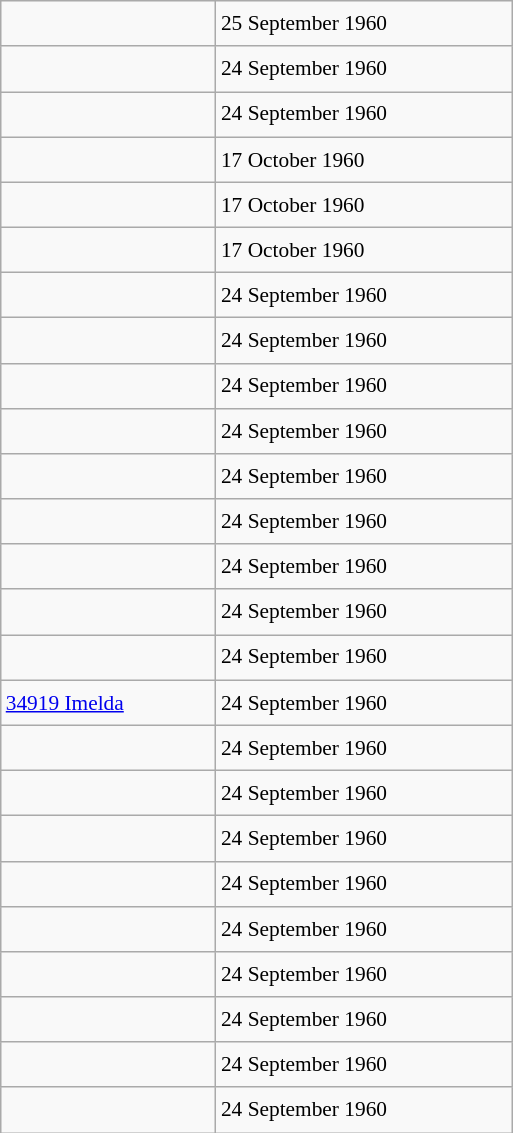<table class="wikitable" style="font-size: 89%; float: left; width: 24em; margin-right: 1em; line-height: 1.65em">
<tr>
<td></td>
<td>25 September 1960</td>
</tr>
<tr>
<td></td>
<td>24 September 1960</td>
</tr>
<tr>
<td></td>
<td>24 September 1960</td>
</tr>
<tr>
<td></td>
<td>17 October 1960</td>
</tr>
<tr>
<td></td>
<td>17 October 1960</td>
</tr>
<tr>
<td></td>
<td>17 October 1960</td>
</tr>
<tr>
<td></td>
<td>24 September 1960</td>
</tr>
<tr>
<td></td>
<td>24 September 1960</td>
</tr>
<tr>
<td></td>
<td>24 September 1960</td>
</tr>
<tr>
<td></td>
<td>24 September 1960</td>
</tr>
<tr>
<td></td>
<td>24 September 1960</td>
</tr>
<tr>
<td></td>
<td>24 September 1960</td>
</tr>
<tr>
<td></td>
<td>24 September 1960</td>
</tr>
<tr>
<td></td>
<td>24 September 1960</td>
</tr>
<tr>
<td></td>
<td>24 September 1960</td>
</tr>
<tr>
<td><a href='#'>34919 Imelda</a></td>
<td>24 September 1960</td>
</tr>
<tr>
<td></td>
<td>24 September 1960</td>
</tr>
<tr>
<td></td>
<td>24 September 1960</td>
</tr>
<tr>
<td></td>
<td>24 September 1960</td>
</tr>
<tr>
<td></td>
<td>24 September 1960</td>
</tr>
<tr>
<td></td>
<td>24 September 1960</td>
</tr>
<tr>
<td></td>
<td>24 September 1960</td>
</tr>
<tr>
<td></td>
<td>24 September 1960</td>
</tr>
<tr>
<td></td>
<td>24 September 1960</td>
</tr>
<tr>
<td></td>
<td>24 September 1960</td>
</tr>
</table>
